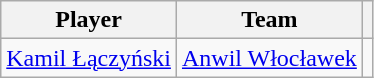<table class="wikitable">
<tr>
<th>Player</th>
<th>Team</th>
<th></th>
</tr>
<tr>
<td> <a href='#'>Kamil Łączyński</a></td>
<td><a href='#'>Anwil Włocławek</a></td>
<td align=center></td>
</tr>
</table>
